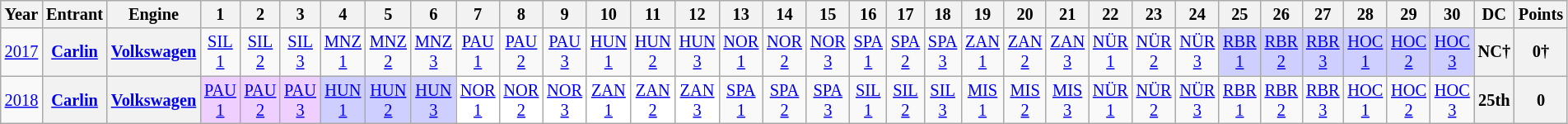<table class="wikitable" style="text-align:center; font-size:85%">
<tr>
<th>Year</th>
<th>Entrant</th>
<th>Engine</th>
<th>1</th>
<th>2</th>
<th>3</th>
<th>4</th>
<th>5</th>
<th>6</th>
<th>7</th>
<th>8</th>
<th>9</th>
<th>10</th>
<th>11</th>
<th>12</th>
<th>13</th>
<th>14</th>
<th>15</th>
<th>16</th>
<th>17</th>
<th>18</th>
<th>19</th>
<th>20</th>
<th>21</th>
<th>22</th>
<th>23</th>
<th>24</th>
<th>25</th>
<th>26</th>
<th>27</th>
<th>28</th>
<th>29</th>
<th>30</th>
<th>DC</th>
<th>Points</th>
</tr>
<tr>
<td><a href='#'>2017</a></td>
<th><a href='#'>Carlin</a></th>
<th><a href='#'>Volkswagen</a></th>
<td><a href='#'>SIL<br>1</a></td>
<td><a href='#'>SIL<br>2</a></td>
<td><a href='#'>SIL<br>3</a></td>
<td><a href='#'>MNZ<br>1</a></td>
<td><a href='#'>MNZ<br>2</a></td>
<td><a href='#'>MNZ<br>3</a></td>
<td><a href='#'>PAU<br>1</a></td>
<td><a href='#'>PAU<br>2</a></td>
<td><a href='#'>PAU<br>3</a></td>
<td><a href='#'>HUN<br>1</a></td>
<td><a href='#'>HUN<br>2</a></td>
<td><a href='#'>HUN<br>3</a></td>
<td><a href='#'>NOR<br>1</a></td>
<td><a href='#'>NOR<br>2</a></td>
<td><a href='#'>NOR<br>3</a></td>
<td><a href='#'>SPA<br>1</a></td>
<td><a href='#'>SPA<br>2</a></td>
<td><a href='#'>SPA<br>3</a></td>
<td><a href='#'>ZAN<br>1</a></td>
<td><a href='#'>ZAN<br>2</a></td>
<td><a href='#'>ZAN<br>3</a></td>
<td><a href='#'>NÜR<br>1</a></td>
<td><a href='#'>NÜR<br>2</a></td>
<td><a href='#'>NÜR<br>3</a></td>
<td style="background:#CFCFFF;"><a href='#'>RBR<br>1</a><br></td>
<td style="background:#CFCFFF;"><a href='#'>RBR<br>2</a><br></td>
<td style="background:#CFCFFF;"><a href='#'>RBR<br>3</a><br></td>
<td style="background:#CFCFFF;"><a href='#'>HOC<br>1</a><br></td>
<td style="background:#CFCFFF;"><a href='#'>HOC<br>2</a><br></td>
<td style="background:#CFCFFF;"><a href='#'>HOC<br>3</a><br></td>
<th>NC†</th>
<th>0†</th>
</tr>
<tr>
<td><a href='#'>2018</a></td>
<th><a href='#'>Carlin</a></th>
<th><a href='#'>Volkswagen</a></th>
<td style="background:#EFCFFF;"><a href='#'>PAU<br>1</a><br></td>
<td style="background:#EFCFFF;"><a href='#'>PAU<br>2</a><br></td>
<td style="background:#EFCFFF;"><a href='#'>PAU<br>3</a><br></td>
<td style="background:#CFCFFF;"><a href='#'>HUN<br>1</a><br></td>
<td style="background:#CFCFFF;"><a href='#'>HUN<br>2</a><br></td>
<td style="background:#CFCFFF;"><a href='#'>HUN<br>3</a><br></td>
<td style="background:#FFFFFF;"><a href='#'>NOR<br>1</a><br></td>
<td style="background:#FFFFFF;"><a href='#'>NOR<br>2</a><br></td>
<td style="background:#FFFFFF;"><a href='#'>NOR<br>3</a><br></td>
<td style="background:#FFFFFF;"><a href='#'>ZAN<br>1</a><br></td>
<td style="background:#FFFFFF;"><a href='#'>ZAN<br>2</a><br></td>
<td style="background:#FFFFFF;"><a href='#'>ZAN<br>3</a><br></td>
<td><a href='#'>SPA<br>1</a></td>
<td><a href='#'>SPA<br>2</a></td>
<td><a href='#'>SPA<br>3</a></td>
<td><a href='#'>SIL<br>1</a></td>
<td><a href='#'>SIL<br>2</a></td>
<td><a href='#'>SIL<br>3</a></td>
<td><a href='#'>MIS<br>1</a></td>
<td><a href='#'>MIS<br>2</a></td>
<td><a href='#'>MIS<br>3</a></td>
<td><a href='#'>NÜR<br>1</a></td>
<td><a href='#'>NÜR<br>2</a></td>
<td><a href='#'>NÜR<br>3</a></td>
<td><a href='#'>RBR<br>1</a></td>
<td><a href='#'>RBR<br>2</a></td>
<td><a href='#'>RBR<br>3</a></td>
<td><a href='#'>HOC<br>1</a></td>
<td><a href='#'>HOC<br>2</a></td>
<td><a href='#'>HOC<br>3</a></td>
<th>25th</th>
<th>0</th>
</tr>
</table>
